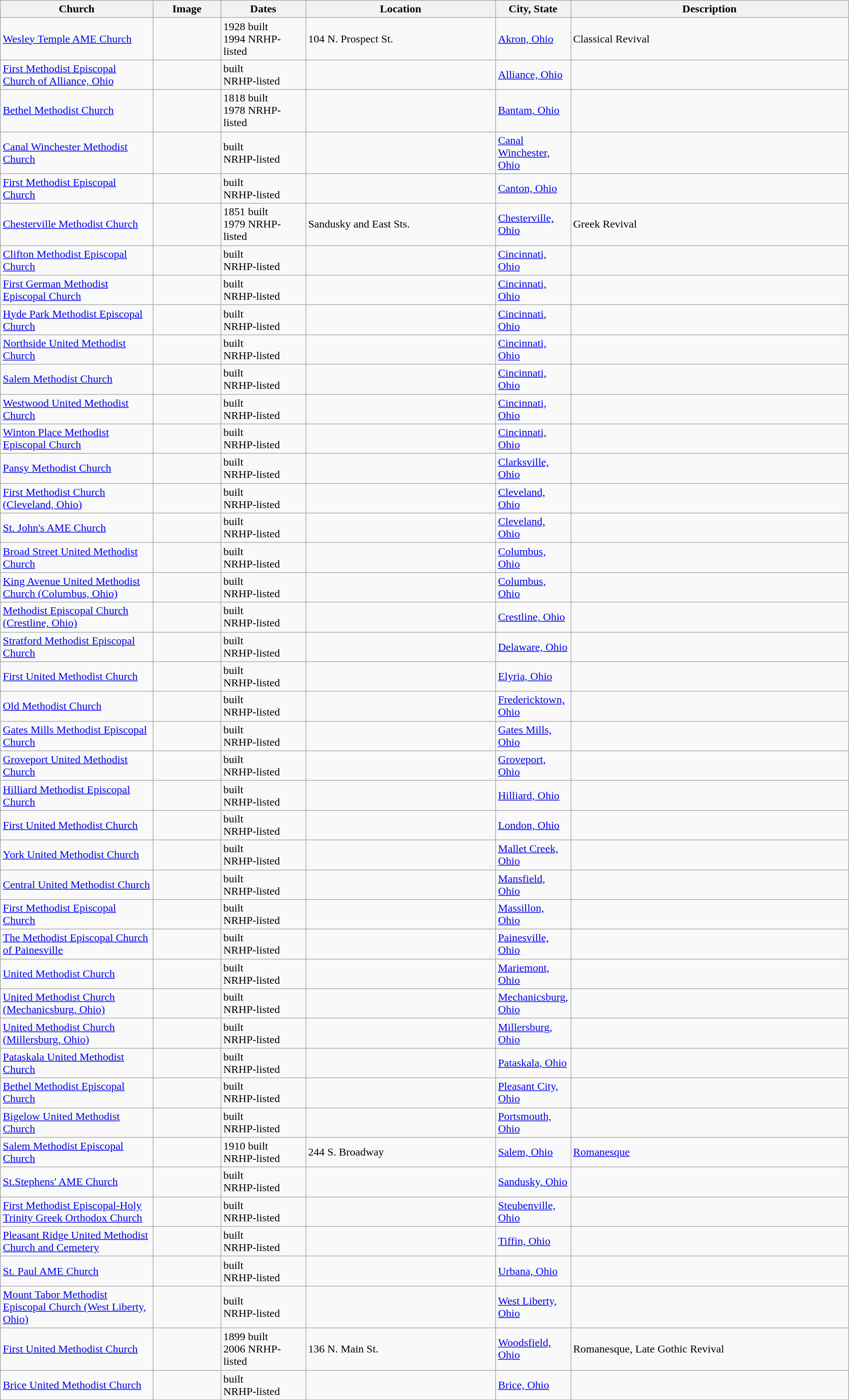<table class="wikitable sortable" style="width:98%">
<tr>
<th style="width:18%;"><strong>Church</strong></th>
<th style="width:8%;" class="unsortable"><strong>Image</strong></th>
<th style="width:10%;"><strong>Dates</strong></th>
<th><strong>Location</strong></th>
<th style="width:8%;"><strong>City, State</strong></th>
<th class="unsortable"><strong>Description</strong></th>
</tr>
<tr>
<td><a href='#'>Wesley Temple AME Church</a></td>
<td></td>
<td>1928 built<br>1994 NRHP-listed</td>
<td>104 N. Prospect St.<small></small></td>
<td><a href='#'>Akron, Ohio</a></td>
<td>Classical Revival</td>
</tr>
<tr>
<td><a href='#'>First Methodist Episcopal Church of Alliance, Ohio</a></td>
<td></td>
<td>built<br> NRHP-listed</td>
<td></td>
<td><a href='#'>Alliance, Ohio</a></td>
<td></td>
</tr>
<tr>
<td><a href='#'>Bethel Methodist Church</a></td>
<td></td>
<td>1818 built<br>1978 NRHP-listed</td>
<td><small></small></td>
<td><a href='#'>Bantam, Ohio</a></td>
<td></td>
</tr>
<tr>
<td><a href='#'>Canal Winchester Methodist Church</a></td>
<td></td>
<td>built<br> NRHP-listed</td>
<td></td>
<td><a href='#'>Canal Winchester, Ohio</a></td>
<td></td>
</tr>
<tr>
<td><a href='#'>First Methodist Episcopal Church</a></td>
<td></td>
<td>built<br> NRHP-listed</td>
<td></td>
<td><a href='#'>Canton, Ohio</a></td>
<td></td>
</tr>
<tr>
<td><a href='#'>Chesterville Methodist Church</a></td>
<td></td>
<td>1851 built<br>1979 NRHP-listed</td>
<td>Sandusky and East Sts.<br><small></small></td>
<td><a href='#'>Chesterville, Ohio</a></td>
<td>Greek Revival</td>
</tr>
<tr>
<td><a href='#'>Clifton Methodist Episcopal Church</a></td>
<td></td>
<td>built<br> NRHP-listed</td>
<td></td>
<td><a href='#'>Cincinnati, Ohio</a></td>
<td></td>
</tr>
<tr>
<td><a href='#'>First German Methodist Episcopal Church</a></td>
<td></td>
<td>built<br> NRHP-listed</td>
<td></td>
<td><a href='#'>Cincinnati, Ohio</a></td>
<td></td>
</tr>
<tr>
<td><a href='#'>Hyde Park Methodist Episcopal Church</a></td>
<td></td>
<td>built<br> NRHP-listed</td>
<td></td>
<td><a href='#'>Cincinnati, Ohio</a></td>
<td></td>
</tr>
<tr>
<td><a href='#'>Northside United Methodist Church</a></td>
<td></td>
<td>built<br> NRHP-listed</td>
<td></td>
<td><a href='#'>Cincinnati, Ohio</a></td>
<td></td>
</tr>
<tr>
<td><a href='#'>Salem Methodist Church</a></td>
<td></td>
<td>built<br> NRHP-listed</td>
<td></td>
<td><a href='#'>Cincinnati, Ohio</a></td>
<td></td>
</tr>
<tr>
<td><a href='#'>Westwood United Methodist Church</a></td>
<td></td>
<td>built<br> NRHP-listed</td>
<td></td>
<td><a href='#'>Cincinnati, Ohio</a></td>
<td></td>
</tr>
<tr>
<td><a href='#'>Winton Place Methodist Episcopal Church</a></td>
<td></td>
<td>built<br> NRHP-listed</td>
<td></td>
<td><a href='#'>Cincinnati, Ohio</a></td>
<td></td>
</tr>
<tr>
<td><a href='#'>Pansy Methodist Church</a></td>
<td></td>
<td>built<br> NRHP-listed</td>
<td></td>
<td><a href='#'>Clarksville, Ohio</a></td>
<td></td>
</tr>
<tr>
<td><a href='#'>First Methodist Church (Cleveland, Ohio)</a></td>
<td></td>
<td>built<br> NRHP-listed</td>
<td></td>
<td><a href='#'>Cleveland, Ohio</a></td>
<td></td>
</tr>
<tr>
<td><a href='#'>St. John's AME Church</a></td>
<td></td>
<td>built<br> NRHP-listed</td>
<td></td>
<td><a href='#'>Cleveland, Ohio</a></td>
<td></td>
</tr>
<tr ->
<td><a href='#'>Broad Street United Methodist Church</a></td>
<td></td>
<td>built<br> NRHP-listed</td>
<td></td>
<td><a href='#'>Columbus, Ohio</a></td>
<td></td>
</tr>
<tr>
<td><a href='#'>King Avenue United Methodist Church (Columbus, Ohio)</a></td>
<td></td>
<td>built<br> NRHP-listed</td>
<td></td>
<td><a href='#'>Columbus, Ohio</a></td>
<td></td>
</tr>
<tr>
<td><a href='#'>Methodist Episcopal Church (Crestline, Ohio)</a></td>
<td></td>
<td>built<br> NRHP-listed</td>
<td></td>
<td><a href='#'>Crestline, Ohio</a></td>
<td></td>
</tr>
<tr>
<td><a href='#'>Stratford Methodist Episcopal Church</a></td>
<td></td>
<td>built<br> NRHP-listed</td>
<td></td>
<td><a href='#'>Delaware, Ohio</a></td>
<td></td>
</tr>
<tr>
<td><a href='#'>First United Methodist Church</a></td>
<td></td>
<td>built<br> NRHP-listed</td>
<td></td>
<td><a href='#'>Elyria, Ohio</a></td>
<td></td>
</tr>
<tr>
<td><a href='#'>Old Methodist Church</a></td>
<td></td>
<td>built<br> NRHP-listed</td>
<td></td>
<td><a href='#'>Fredericktown, Ohio</a></td>
<td></td>
</tr>
<tr>
<td><a href='#'>Gates Mills Methodist Episcopal Church</a></td>
<td></td>
<td>built<br> NRHP-listed</td>
<td></td>
<td><a href='#'>Gates Mills, Ohio</a></td>
<td></td>
</tr>
<tr>
<td><a href='#'>Groveport United Methodist Church</a></td>
<td></td>
<td>built<br> NRHP-listed</td>
<td></td>
<td><a href='#'>Groveport, Ohio</a></td>
<td></td>
</tr>
<tr>
<td><a href='#'>Hilliard Methodist Episcopal Church</a></td>
<td></td>
<td>built<br> NRHP-listed</td>
<td></td>
<td><a href='#'>Hilliard, Ohio</a></td>
<td></td>
</tr>
<tr>
<td><a href='#'>First United Methodist Church</a></td>
<td></td>
<td>built<br> NRHP-listed</td>
<td></td>
<td><a href='#'>London, Ohio</a></td>
<td></td>
</tr>
<tr>
<td><a href='#'>York United Methodist Church</a></td>
<td></td>
<td>built<br> NRHP-listed</td>
<td></td>
<td><a href='#'>Mallet Creek, Ohio</a></td>
<td></td>
</tr>
<tr>
<td><a href='#'>Central United Methodist Church</a></td>
<td></td>
<td>built<br> NRHP-listed</td>
<td></td>
<td><a href='#'>Mansfield, Ohio</a></td>
<td></td>
</tr>
<tr>
<td><a href='#'>First Methodist Episcopal Church</a></td>
<td></td>
<td>built<br> NRHP-listed</td>
<td></td>
<td><a href='#'>Massillon, Ohio</a></td>
<td></td>
</tr>
<tr>
<td><a href='#'>The Methodist Episcopal Church of Painesville</a></td>
<td></td>
<td>built<br> NRHP-listed</td>
<td></td>
<td><a href='#'>Painesville, Ohio</a></td>
<td></td>
</tr>
<tr>
<td><a href='#'>United Methodist Church</a></td>
<td></td>
<td>built<br> NRHP-listed</td>
<td></td>
<td><a href='#'>Mariemont, Ohio</a></td>
<td></td>
</tr>
<tr>
<td><a href='#'>United Methodist Church (Mechanicsburg, Ohio)</a></td>
<td></td>
<td>built<br> NRHP-listed</td>
<td></td>
<td><a href='#'>Mechanicsburg, Ohio</a></td>
<td></td>
</tr>
<tr>
<td><a href='#'>United Methodist Church (Millersburg, Ohio)</a></td>
<td></td>
<td>built<br> NRHP-listed</td>
<td></td>
<td><a href='#'>Millersburg, Ohio</a></td>
<td></td>
</tr>
<tr>
<td><a href='#'>Pataskala United Methodist Church</a></td>
<td></td>
<td>built<br> NRHP-listed</td>
<td></td>
<td><a href='#'>Pataskala, Ohio</a></td>
<td></td>
</tr>
<tr>
<td><a href='#'>Bethel Methodist Episcopal Church</a></td>
<td></td>
<td>built<br> NRHP-listed</td>
<td></td>
<td><a href='#'>Pleasant City, Ohio</a></td>
<td></td>
</tr>
<tr>
<td><a href='#'>Bigelow United Methodist Church</a></td>
<td></td>
<td>built<br> NRHP-listed</td>
<td></td>
<td><a href='#'>Portsmouth, Ohio</a></td>
<td></td>
</tr>
<tr>
<td><a href='#'>Salem Methodist Episcopal Church</a></td>
<td></td>
<td>1910 built<br> NRHP-listed</td>
<td>244 S. Broadway<small></small></td>
<td><a href='#'>Salem, Ohio</a></td>
<td><a href='#'>Romanesque</a></td>
</tr>
<tr>
<td><a href='#'>St.Stephens' AME Church</a></td>
<td></td>
<td>built<br> NRHP-listed</td>
<td></td>
<td><a href='#'>Sandusky, Ohio</a></td>
<td></td>
</tr>
<tr ->
<td><a href='#'>First Methodist Episcopal-Holy Trinity Greek Orthodox Church</a></td>
<td></td>
<td>built<br> NRHP-listed</td>
<td></td>
<td><a href='#'>Steubenville, Ohio</a></td>
<td></td>
</tr>
<tr>
<td><a href='#'>Pleasant Ridge United Methodist Church and Cemetery</a></td>
<td></td>
<td>built<br> NRHP-listed</td>
<td></td>
<td><a href='#'>Tiffin, Ohio</a></td>
<td></td>
</tr>
<tr>
<td><a href='#'>St. Paul AME Church</a></td>
<td></td>
<td>built<br> NRHP-listed</td>
<td></td>
<td><a href='#'>Urbana, Ohio</a></td>
<td></td>
</tr>
<tr ->
<td><a href='#'>Mount Tabor Methodist Episcopal Church (West Liberty, Ohio)</a></td>
<td></td>
<td>built<br> NRHP-listed</td>
<td></td>
<td><a href='#'>West Liberty, Ohio</a></td>
<td></td>
</tr>
<tr>
<td><a href='#'>First United Methodist Church</a></td>
<td></td>
<td>1899 built<br>2006 NRHP-listed</td>
<td>136 N. Main St.<br><small></small></td>
<td><a href='#'>Woodsfield, Ohio</a></td>
<td>Romanesque, Late Gothic Revival</td>
</tr>
<tr>
<td><a href='#'>Brice United Methodist Church</a></td>
<td></td>
<td>built<br> NRHP-listed</td>
<td></td>
<td><a href='#'>Brice, Ohio</a></td>
<td></td>
</tr>
<tr>
</tr>
</table>
